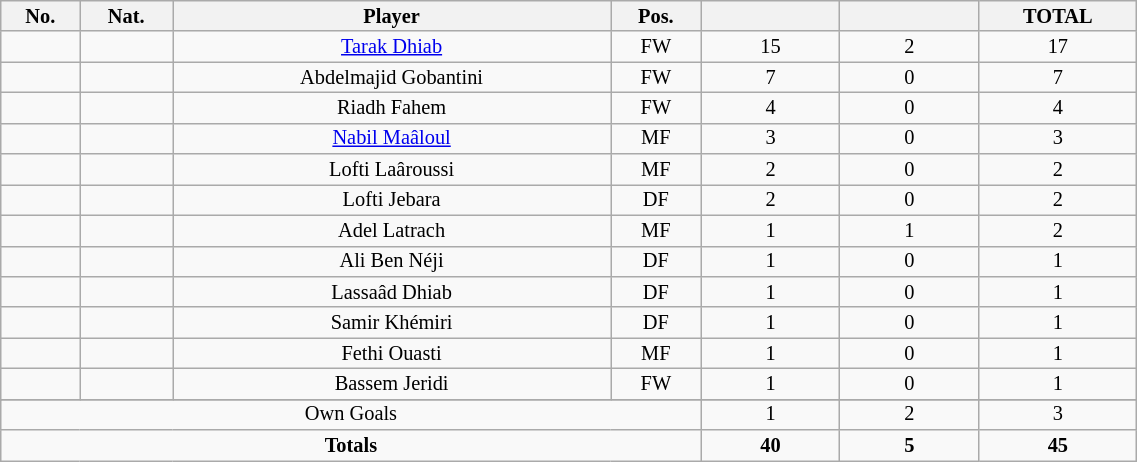<table class="wikitable sortable alternance"  style="font-size:85%; text-align:center; line-height:14px; width:60%;">
<tr>
<th width=10>No.</th>
<th width=10>Nat.</th>
<th width=140>Player</th>
<th width=10>Pos.</th>
<th width=40></th>
<th width=40></th>
<th width=40>TOTAL</th>
</tr>
<tr>
<td></td>
<td></td>
<td><a href='#'>Tarak Dhiab</a></td>
<td>FW</td>
<td>15</td>
<td>2</td>
<td>17</td>
</tr>
<tr>
<td></td>
<td></td>
<td>Abdelmajid Gobantini</td>
<td>FW</td>
<td>7</td>
<td>0</td>
<td>7</td>
</tr>
<tr>
<td></td>
<td></td>
<td>Riadh Fahem</td>
<td>FW</td>
<td>4</td>
<td>0</td>
<td>4</td>
</tr>
<tr>
<td></td>
<td></td>
<td><a href='#'>Nabil Maâloul</a></td>
<td>MF</td>
<td>3</td>
<td>0</td>
<td>3</td>
</tr>
<tr>
<td></td>
<td></td>
<td>Lofti Laâroussi</td>
<td>MF</td>
<td>2</td>
<td>0</td>
<td>2</td>
</tr>
<tr>
<td></td>
<td></td>
<td>Lofti Jebara</td>
<td>DF</td>
<td>2</td>
<td>0</td>
<td>2</td>
</tr>
<tr>
<td></td>
<td></td>
<td>Adel Latrach</td>
<td>MF</td>
<td>1</td>
<td>1</td>
<td>2</td>
</tr>
<tr>
<td></td>
<td></td>
<td>Ali Ben Néji</td>
<td>DF</td>
<td>1</td>
<td>0</td>
<td>1</td>
</tr>
<tr>
<td></td>
<td></td>
<td>Lassaâd Dhiab</td>
<td>DF</td>
<td>1</td>
<td>0</td>
<td>1</td>
</tr>
<tr>
<td></td>
<td></td>
<td>Samir Khémiri</td>
<td>DF</td>
<td>1</td>
<td>0</td>
<td>1</td>
</tr>
<tr>
<td></td>
<td></td>
<td>Fethi Ouasti</td>
<td>MF</td>
<td>1</td>
<td>0</td>
<td>1</td>
</tr>
<tr>
<td></td>
<td></td>
<td>Bassem Jeridi</td>
<td>FW</td>
<td>1</td>
<td>0</td>
<td>1</td>
</tr>
<tr>
</tr>
<tr class="sortbottom">
<td colspan="4">Own Goals</td>
<td>1</td>
<td>2</td>
<td>3</td>
</tr>
<tr class="sortbottom">
<td colspan="4"><strong>Totals</strong></td>
<td><strong>40</strong></td>
<td><strong>5</strong></td>
<td><strong>45</strong></td>
</tr>
</table>
